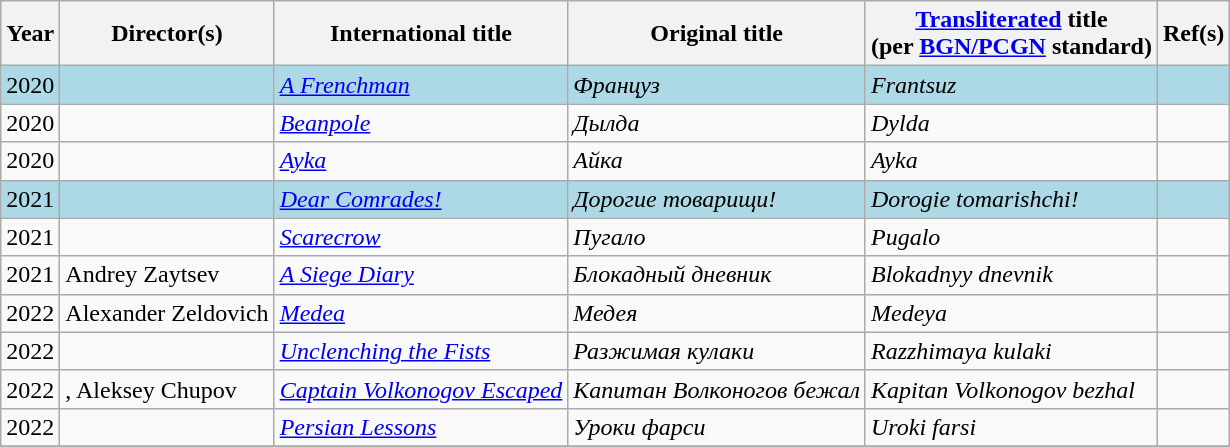<table class="wikitable sortable">
<tr>
<th scope="col">Year</th>
<th scope="col">Director(s)</th>
<th scope="col">International title</th>
<th scope="col">Original title</th>
<th scope="col"><a href='#'>Transliterated</a> title<br>(per <a href='#'>BGN/PCGN</a> standard)</th>
<th scope="col" class="unsortable">Ref(s)</th>
</tr>
<tr>
<td style="background-color:lightblue">2020</td>
<td style="background-color:lightblue"></td>
<td style="background-color:lightblue"><em><a href='#'>A Frenchman</a></em></td>
<td style="background-color:lightblue"><em>Француз</em></td>
<td style="background-color:lightblue"><em>Frantsuz</em></td>
<td style="background-color:lightblue"></td>
</tr>
<tr>
<td>2020</td>
<td></td>
<td><em><a href='#'>Beanpole</a></em></td>
<td><em>Дылда</em></td>
<td><em>Dylda</em></td>
<td></td>
</tr>
<tr>
<td>2020</td>
<td></td>
<td><em><a href='#'>Ayka</a></em></td>
<td><em>Айка</em></td>
<td><em>Ayka</em></td>
<td></td>
</tr>
<tr>
<td style="background-color:lightblue">2021</td>
<td style="background-color:lightblue"></td>
<td style="background-color:lightblue"><em><a href='#'>Dear Comrades!</a></em></td>
<td style="background-color:lightblue"><em>Дорогие товарищи!</em></td>
<td style="background-color:lightblue"><em>Dorogie tomarishchi!</em></td>
<td style="background-color:lightblue"></td>
</tr>
<tr>
<td>2021</td>
<td></td>
<td><em><a href='#'>Scarecrow</a></em></td>
<td><em>Пугало</em></td>
<td><em>Pugalo</em></td>
<td></td>
</tr>
<tr>
<td>2021</td>
<td>Andrey Zaytsev</td>
<td><em><a href='#'>A Siege Diary</a></em></td>
<td><em>Блокадный дневник</em></td>
<td><em>Blokadnyy dnevnik</em></td>
<td></td>
</tr>
<tr>
<td>2022</td>
<td>Alexander Zeldovich</td>
<td><em><a href='#'>Medea</a></em></td>
<td><em>Медея</em></td>
<td><em>Medeya</em></td>
<td></td>
</tr>
<tr>
<td>2022</td>
<td></td>
<td><em><a href='#'>Unclenching the Fists</a></em></td>
<td><em>Разжимая кулаки</em></td>
<td><em>Razzhimaya kulaki</em></td>
<td></td>
</tr>
<tr>
<td>2022</td>
<td>, Aleksey Chupov</td>
<td><em><a href='#'>Captain Volkonogov Escaped</a></em></td>
<td><em>Капитан Волконогов бежал</em></td>
<td><em>Kapitan Volkonogov bezhal</em></td>
<td></td>
</tr>
<tr>
<td>2022</td>
<td></td>
<td><em><a href='#'>Persian Lessons</a></em></td>
<td><em>Уроки фарси</em></td>
<td><em>Uroki farsi</em></td>
<td></td>
</tr>
<tr>
</tr>
</table>
